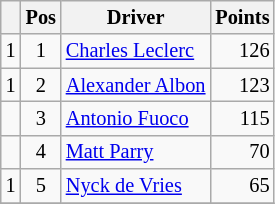<table class="wikitable" style="font-size: 85%;">
<tr>
<th></th>
<th>Pos</th>
<th>Driver</th>
<th>Points</th>
</tr>
<tr>
<td align="left"> 1</td>
<td align="center">1</td>
<td> <a href='#'>Charles Leclerc</a></td>
<td align="right">126</td>
</tr>
<tr>
<td align="left"> 1</td>
<td align="center">2</td>
<td> <a href='#'>Alexander Albon</a></td>
<td align="right">123</td>
</tr>
<tr>
<td align="left"></td>
<td align="center">3</td>
<td> <a href='#'>Antonio Fuoco</a></td>
<td align="right">115</td>
</tr>
<tr>
<td align="left"></td>
<td align="center">4</td>
<td> <a href='#'>Matt Parry</a></td>
<td align="right">70</td>
</tr>
<tr>
<td align="left"> 1</td>
<td align="center">5</td>
<td> <a href='#'>Nyck de Vries</a></td>
<td align="right">65</td>
</tr>
<tr>
</tr>
</table>
